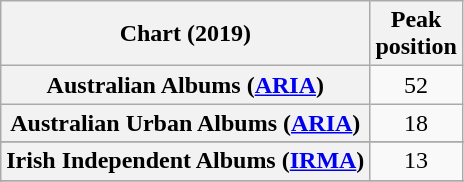<table class="wikitable sortable plainrowheaders" style="text-align:center">
<tr>
<th scope="col">Chart (2019)</th>
<th scope="col">Peak<br>position</th>
</tr>
<tr>
<th scope="row">Australian Albums (<a href='#'>ARIA</a>)</th>
<td>52</td>
</tr>
<tr>
<th scope="row">Australian Urban Albums (<a href='#'>ARIA</a>)</th>
<td>18</td>
</tr>
<tr>
</tr>
<tr>
<th scope="row">Irish Independent Albums (<a href='#'>IRMA</a>)</th>
<td>13</td>
</tr>
<tr>
</tr>
<tr>
</tr>
<tr>
</tr>
<tr>
</tr>
<tr>
</tr>
<tr>
</tr>
</table>
